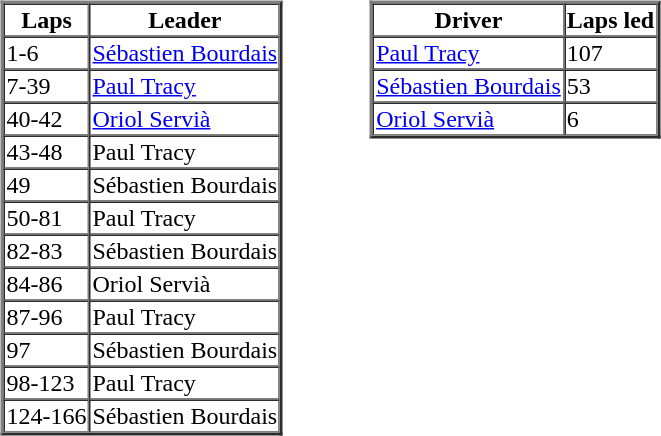<table>
<tr>
<td valign="top"><br><table border=2 cellspacing=0>
<tr>
<th>Laps</th>
<th>Leader</th>
</tr>
<tr>
<td>1-6</td>
<td><a href='#'>Sébastien Bourdais</a></td>
</tr>
<tr>
<td>7-39</td>
<td><a href='#'>Paul Tracy</a></td>
</tr>
<tr>
<td>40-42</td>
<td><a href='#'>Oriol Servià</a></td>
</tr>
<tr>
<td>43-48</td>
<td>Paul Tracy</td>
</tr>
<tr>
<td>49</td>
<td>Sébastien Bourdais</td>
</tr>
<tr>
<td>50-81</td>
<td>Paul Tracy</td>
</tr>
<tr>
<td>82-83</td>
<td>Sébastien Bourdais</td>
</tr>
<tr>
<td>84-86</td>
<td>Oriol Servià</td>
</tr>
<tr>
<td>87-96</td>
<td>Paul Tracy</td>
</tr>
<tr>
<td>97</td>
<td>Sébastien Bourdais</td>
</tr>
<tr>
<td>98-123</td>
<td>Paul Tracy</td>
</tr>
<tr>
<td>124-166</td>
<td>Sébastien Bourdais</td>
</tr>
</table>
</td>
<td width="50"> </td>
<td valign="top"><br><table border=2 cellspacing=0>
<tr>
<th>Driver</th>
<th>Laps led</th>
</tr>
<tr>
<td><a href='#'>Paul Tracy</a></td>
<td>107</td>
</tr>
<tr>
<td><a href='#'>Sébastien Bourdais</a></td>
<td>53</td>
</tr>
<tr>
<td><a href='#'>Oriol Servià</a></td>
<td>6</td>
</tr>
</table>
</td>
</tr>
</table>
